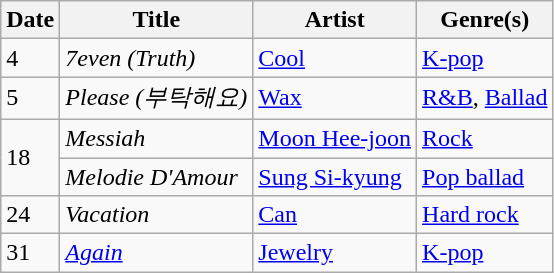<table class="wikitable" style="text-align: left;">
<tr>
<th>Date</th>
<th>Title</th>
<th>Artist</th>
<th>Genre(s)</th>
</tr>
<tr>
<td>4</td>
<td><em>7even (Truth)</em></td>
<td><a href='#'>Cool</a></td>
<td><a href='#'>K-pop</a></td>
</tr>
<tr>
<td>5</td>
<td><em>Please (부탁해요)</em></td>
<td><a href='#'>Wax</a></td>
<td><a href='#'>R&B</a>, <a href='#'>Ballad</a></td>
</tr>
<tr>
<td rowspan="2">18</td>
<td><em>Messiah</em></td>
<td><a href='#'>Moon Hee-joon</a></td>
<td><a href='#'>Rock</a></td>
</tr>
<tr>
<td><em>Melodie D'Amour</em></td>
<td><a href='#'>Sung Si-kyung</a></td>
<td><a href='#'>Pop ballad</a></td>
</tr>
<tr>
<td rowspan="1">24</td>
<td><em>Vacation</em></td>
<td><a href='#'>Can</a></td>
<td><a href='#'>Hard rock</a></td>
</tr>
<tr>
<td>31</td>
<td><em><a href='#'>Again</a></em></td>
<td><a href='#'>Jewelry</a></td>
<td><a href='#'>K-pop</a></td>
</tr>
</table>
